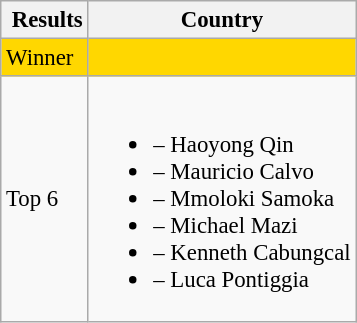<table class="wikitable sortable" style="font-size:95%;">
<tr>
<th> Results</th>
<th>Country</th>
</tr>
<tr style="background:gold;">
<td>Winner</td>
<td></td>
</tr>
<tr>
<td>Top 6</td>
<td><br><ul><li> – Haoyong Qin</li><li> – Mauricio Calvo</li><li> – Mmoloki Samoka</li><li> – Michael Mazi</li><li> – Kenneth Cabungcal</li><li> – Luca Pontiggia</li></ul></td>
</tr>
</table>
